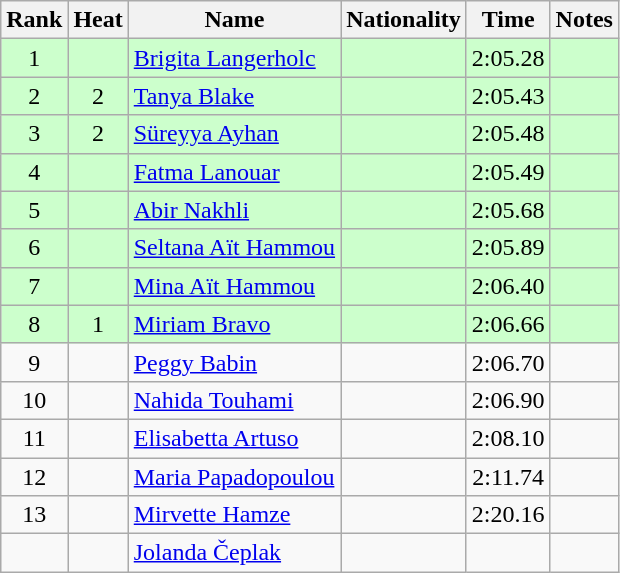<table class="wikitable sortable" style="text-align:center">
<tr>
<th>Rank</th>
<th>Heat</th>
<th>Name</th>
<th>Nationality</th>
<th>Time</th>
<th>Notes</th>
</tr>
<tr bgcolor=ccffcc>
<td>1</td>
<td></td>
<td align=left><a href='#'>Brigita Langerholc</a></td>
<td align=left></td>
<td>2:05.28</td>
<td></td>
</tr>
<tr bgcolor=ccffcc>
<td>2</td>
<td>2</td>
<td align=left><a href='#'>Tanya Blake</a></td>
<td align=left></td>
<td>2:05.43</td>
<td></td>
</tr>
<tr bgcolor=ccffcc>
<td>3</td>
<td>2</td>
<td align=left><a href='#'>Süreyya Ayhan</a></td>
<td align=left></td>
<td>2:05.48</td>
<td></td>
</tr>
<tr bgcolor=ccffcc>
<td>4</td>
<td></td>
<td align=left><a href='#'>Fatma Lanouar</a></td>
<td align=left></td>
<td>2:05.49</td>
<td></td>
</tr>
<tr bgcolor=ccffcc>
<td>5</td>
<td></td>
<td align=left><a href='#'>Abir Nakhli</a></td>
<td align=left></td>
<td>2:05.68</td>
<td></td>
</tr>
<tr bgcolor=ccffcc>
<td>6</td>
<td></td>
<td align=left><a href='#'>Seltana Aït Hammou</a></td>
<td align=left></td>
<td>2:05.89</td>
<td></td>
</tr>
<tr bgcolor=ccffcc>
<td>7</td>
<td></td>
<td align=left><a href='#'>Mina Aït Hammou</a></td>
<td align=left></td>
<td>2:06.40</td>
<td></td>
</tr>
<tr bgcolor=ccffcc>
<td>8</td>
<td>1</td>
<td align=left><a href='#'>Miriam Bravo</a></td>
<td align=left></td>
<td>2:06.66</td>
<td></td>
</tr>
<tr>
<td>9</td>
<td></td>
<td align=left><a href='#'>Peggy Babin</a></td>
<td align=left></td>
<td>2:06.70</td>
<td></td>
</tr>
<tr>
<td>10</td>
<td></td>
<td align=left><a href='#'>Nahida Touhami</a></td>
<td align=left></td>
<td>2:06.90</td>
<td></td>
</tr>
<tr>
<td>11</td>
<td></td>
<td align=left><a href='#'>Elisabetta Artuso</a></td>
<td align=left></td>
<td>2:08.10</td>
<td></td>
</tr>
<tr>
<td>12</td>
<td></td>
<td align=left><a href='#'>Maria Papadopoulou</a></td>
<td align=left></td>
<td>2:11.74</td>
<td></td>
</tr>
<tr>
<td>13</td>
<td></td>
<td align=left><a href='#'>Mirvette Hamze</a></td>
<td align=left></td>
<td>2:20.16</td>
<td></td>
</tr>
<tr>
<td></td>
<td></td>
<td align=left><a href='#'>Jolanda Čeplak</a></td>
<td align=left></td>
<td></td>
<td></td>
</tr>
</table>
